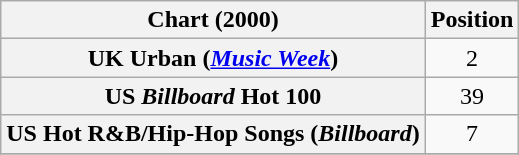<table class="wikitable plainrowheaders" style="text-align:center">
<tr>
<th scope="col">Chart (2000)</th>
<th scope="col">Position</th>
</tr>
<tr>
<th scope="row">UK Urban (<em><a href='#'>Music Week</a></em>)</th>
<td>2</td>
</tr>
<tr>
<th scope="row">US <em>Billboard</em> Hot 100</th>
<td>39</td>
</tr>
<tr>
<th scope="row">US Hot R&B/Hip-Hop Songs (<em>Billboard</em>)</th>
<td>7</td>
</tr>
<tr>
</tr>
</table>
